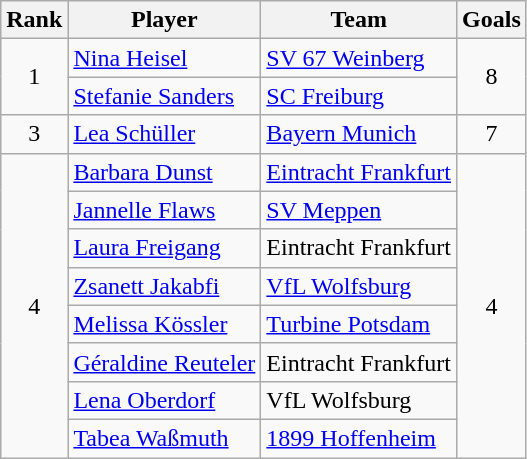<table class="wikitable sortable" style="text-align:center;">
<tr>
<th>Rank</th>
<th>Player</th>
<th>Team</th>
<th>Goals</th>
</tr>
<tr>
<td rowspan=2>1</td>
<td style="text-align:left;"> <a href='#'>Nina Heisel</a></td>
<td style="text-align:left;"><a href='#'>SV 67 Weinberg</a></td>
<td rowspan=2>8</td>
</tr>
<tr>
<td style="text-align:left;"> <a href='#'>Stefanie Sanders</a></td>
<td style="text-align:left;"><a href='#'>SC Freiburg</a></td>
</tr>
<tr>
<td>3</td>
<td style="text-align:left;"> <a href='#'>Lea Schüller</a></td>
<td style="text-align:left;"><a href='#'>Bayern Munich</a></td>
<td>7</td>
</tr>
<tr>
<td rowspan=8>4</td>
<td style="text-align:left;"> <a href='#'>Barbara Dunst</a></td>
<td style="text-align:left;"><a href='#'>Eintracht Frankfurt</a></td>
<td rowspan=8>4</td>
</tr>
<tr>
<td style="text-align:left;"> <a href='#'>Jannelle Flaws</a></td>
<td style="text-align:left;"><a href='#'>SV Meppen</a></td>
</tr>
<tr>
<td style="text-align:left;"> <a href='#'>Laura Freigang</a></td>
<td style="text-align:left;">Eintracht Frankfurt</td>
</tr>
<tr>
<td style="text-align:left;"> <a href='#'>Zsanett Jakabfi</a></td>
<td style="text-align:left;"><a href='#'>VfL Wolfsburg</a></td>
</tr>
<tr>
<td style="text-align:left;"> <a href='#'>Melissa Kössler</a></td>
<td style="text-align:left;"><a href='#'>Turbine Potsdam</a></td>
</tr>
<tr>
<td style="text-align:left;"> <a href='#'>Géraldine Reuteler</a></td>
<td style="text-align:left;">Eintracht Frankfurt</td>
</tr>
<tr>
<td style="text-align:left;"> <a href='#'>Lena Oberdorf</a></td>
<td style="text-align:left;">VfL Wolfsburg</td>
</tr>
<tr>
<td style="text-align:left;"> <a href='#'>Tabea Waßmuth</a></td>
<td style="text-align:left;"><a href='#'>1899 Hoffenheim</a></td>
</tr>
</table>
